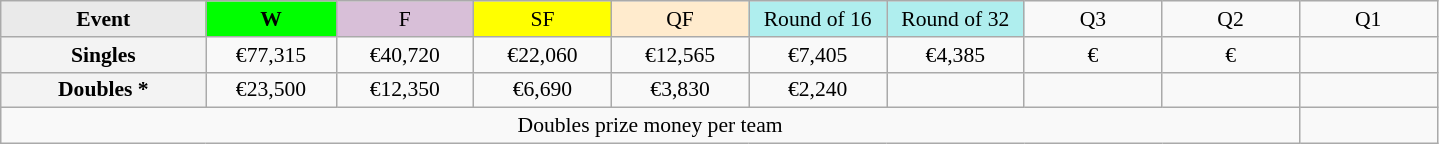<table class=wikitable style=font-size:90%;text-align:center>
<tr>
<td style="width:130px; background:#eaeaea;"><strong>Event</strong></td>
<td style="width:80px; background:lime;"><strong>W</strong></td>
<td style="width:85px; background:thistle;">F</td>
<td style="width:85px; background:#ff0;">SF</td>
<td style="width:85px; background:#ffebcd;">QF</td>
<td style="width:85px; background:#afeeee;">Round of 16</td>
<td style="width:85px; background:#afeeee;">Round of 32</td>
<td width=85>Q3</td>
<td width=85>Q2</td>
<td width=85>Q1</td>
</tr>
<tr>
<td style="background:#f3f3f3;"><strong>Singles</strong></td>
<td>€77,315</td>
<td>€40,720</td>
<td>€22,060</td>
<td>€12,565</td>
<td>€7,405</td>
<td>€4,385</td>
<td>€</td>
<td>€</td>
<td></td>
</tr>
<tr>
<td style="background:#f3f3f3;"><strong>Doubles *</strong></td>
<td>€23,500</td>
<td>€12,350</td>
<td>€6,690</td>
<td>€3,830</td>
<td>€2,240</td>
<td></td>
<td></td>
<td></td>
<td></td>
</tr>
<tr>
<td colspan=9>Doubles prize money per team</td>
</tr>
</table>
